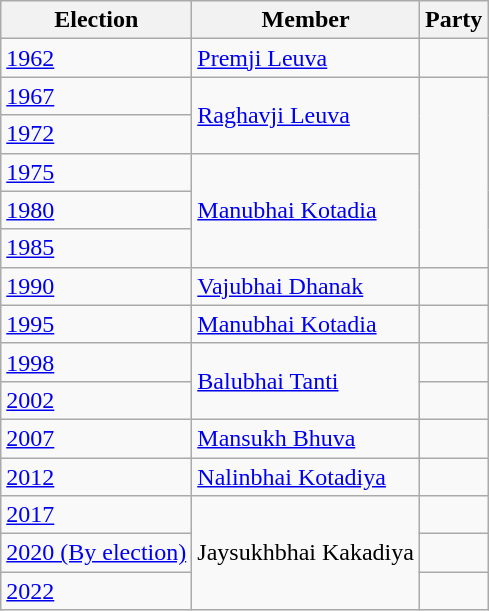<table class="wikitable SORTABLE">
<tr>
<th>Election</th>
<th>Member</th>
<th colspan="2">Party</th>
</tr>
<tr>
<td><a href='#'>1962</a></td>
<td><a href='#'>Premji Leuva</a></td>
<td></td>
</tr>
<tr>
<td><a href='#'>1967</a></td>
<td rowspan=2><a href='#'>Raghavji Leuva</a></td>
</tr>
<tr>
<td><a href='#'>1972</a></td>
</tr>
<tr>
<td><a href='#'>1975</a></td>
<td rowspan=3><a href='#'>Manubhai Kotadia</a></td>
</tr>
<tr>
<td><a href='#'>1980</a></td>
</tr>
<tr>
<td><a href='#'>1985</a></td>
</tr>
<tr>
<td><a href='#'>1990</a></td>
<td><a href='#'>Vajubhai Dhanak</a></td>
<td></td>
</tr>
<tr>
<td><a href='#'>1995</a></td>
<td><a href='#'>Manubhai Kotadia</a></td>
<td></td>
</tr>
<tr>
<td><a href='#'>1998</a></td>
<td rowspan=2><a href='#'>Balubhai Tanti</a></td>
</tr>
<tr>
<td><a href='#'>2002</a></td>
<td></td>
</tr>
<tr>
<td><a href='#'>2007</a></td>
<td><a href='#'>Mansukh Bhuva</a></td>
</tr>
<tr>
<td><a href='#'>2012</a></td>
<td><a href='#'>Nalinbhai Kotadiya</a></td>
<td></td>
</tr>
<tr>
<td><a href='#'>2017</a></td>
<td rowspan=3>Jaysukhbhai Kakadiya</td>
<td></td>
</tr>
<tr>
<td><a href='#'>2020 (By election)</a></td>
<td></td>
</tr>
<tr>
<td><a href='#'>2022</a></td>
</tr>
</table>
